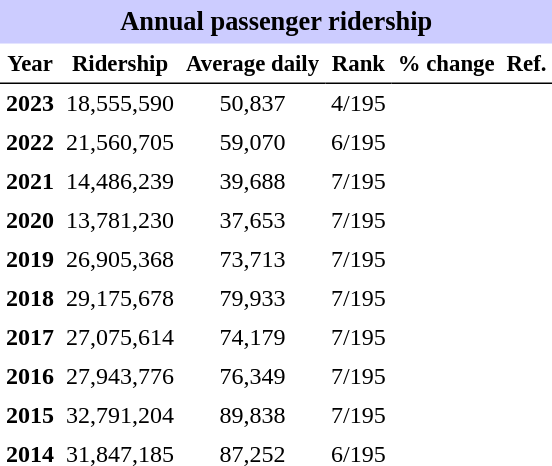<table class="toccolours" cellpadding="4" cellspacing="0" style="text-align:right;">
<tr>
<th colspan="6"  style="background-color:#ccf; background-color:#ccf; font-size:110%; text-align:center;">Annual passenger ridership</th>
</tr>
<tr style="font-size:95%; text-align:center">
<th style="border-bottom:1px solid black">Year</th>
<th style="border-bottom:1px solid black">Ridership</th>
<th style="border-bottom:1px solid black">Average daily</th>
<th style="border-bottom:1px solid black">Rank</th>
<th style="border-bottom:1px solid black">% change</th>
<th style="border-bottom:1px solid black">Ref.</th>
</tr>
<tr style="text-align:center;">
<td><strong>2023</strong></td>
<td>18,555,590</td>
<td>50,837</td>
<td>4/195</td>
<td></td>
<td></td>
</tr>
<tr>
</tr>
<tr style="text-align:center;">
<td><strong>2022</strong></td>
<td>21,560,705</td>
<td>59,070</td>
<td>6/195</td>
<td></td>
<td></td>
</tr>
<tr style="text-align:center;">
<td><strong>2021</strong></td>
<td>14,486,239</td>
<td>39,688</td>
<td>7/195</td>
<td></td>
<td></td>
</tr>
<tr style="text-align:center;">
<td><strong>2020</strong></td>
<td>13,781,230</td>
<td>37,653</td>
<td>7/195</td>
<td></td>
<td></td>
</tr>
<tr style="text-align:center;">
<td><strong>2019</strong></td>
<td>26,905,368</td>
<td>73,713</td>
<td>7/195</td>
<td></td>
<td></td>
</tr>
<tr style="text-align:center;">
<td><strong>2018</strong></td>
<td>29,175,678</td>
<td>79,933</td>
<td>7/195</td>
<td></td>
<td></td>
</tr>
<tr style="text-align:center;">
<td><strong>2017</strong></td>
<td>27,075,614</td>
<td>74,179</td>
<td>7/195</td>
<td></td>
<td></td>
</tr>
<tr style="text-align:center;">
<td><strong>2016</strong></td>
<td>27,943,776</td>
<td>76,349</td>
<td>7/195</td>
<td></td>
<td></td>
</tr>
<tr style="text-align:center;">
<td><strong>2015</strong></td>
<td>32,791,204</td>
<td>89,838</td>
<td>7/195</td>
<td></td>
<td></td>
</tr>
<tr style="text-align:center;">
<td><strong>2014</strong></td>
<td>31,847,185</td>
<td>87,252</td>
<td>6/195</td>
<td></td>
<td></td>
</tr>
</table>
